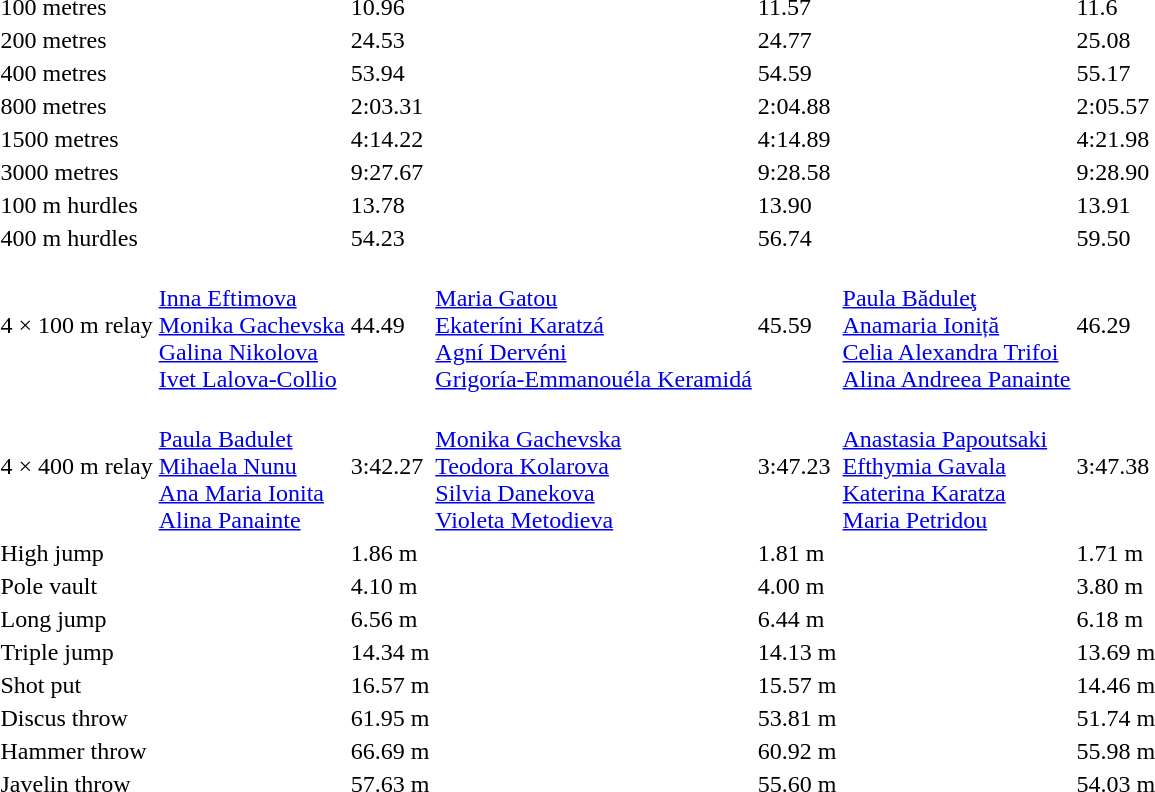<table>
<tr>
<td>100 metres</td>
<td></td>
<td>10.96</td>
<td></td>
<td>11.57 </td>
<td></td>
<td>11.6</td>
</tr>
<tr>
<td>200 metres</td>
<td></td>
<td>24.53 </td>
<td></td>
<td>24.77</td>
<td></td>
<td>25.08</td>
</tr>
<tr>
<td>400 metres</td>
<td></td>
<td>53.94</td>
<td></td>
<td>54.59</td>
<td></td>
<td>55.17</td>
</tr>
<tr>
<td>800 metres</td>
<td></td>
<td>2:03.31</td>
<td></td>
<td>2:04.88</td>
<td></td>
<td>2:05.57</td>
</tr>
<tr>
<td>1500 metres</td>
<td></td>
<td>4:14.22 </td>
<td></td>
<td>4:14.89 </td>
<td></td>
<td>4:21.98</td>
</tr>
<tr>
<td>3000 metres</td>
<td></td>
<td>9:27.67</td>
<td></td>
<td>9:28.58 </td>
<td></td>
<td>9:28.90</td>
</tr>
<tr>
<td>100 m hurdles</td>
<td></td>
<td>13.78</td>
<td></td>
<td>13.90</td>
<td></td>
<td>13.91</td>
</tr>
<tr>
<td>400 m hurdles</td>
<td></td>
<td>54.23</td>
<td></td>
<td>56.74</td>
<td></td>
<td>59.50</td>
</tr>
<tr>
<td>4 × 100 m relay</td>
<td><br><a href='#'>Inna Eftimova</a><br><a href='#'>Monika Gachevska</a><br><a href='#'>Galina Nikolova</a><br><a href='#'>Ivet Lalova-Collio</a></td>
<td>44.49</td>
<td><br><a href='#'>Maria Gatou</a><br><a href='#'>Ekateríni Karatzá</a><br><a href='#'>Agní Dervéni</a><br><a href='#'>Grigoría-Emmanouéla Keramidá</a></td>
<td>45.59</td>
<td><br><a href='#'>Paula Băduleţ</a><br><a href='#'>Anamaria Ioniță</a><br><a href='#'>Celia Alexandra Trifoi</a><br><a href='#'>Alina Andreea Panainte</a></td>
<td>46.29</td>
</tr>
<tr>
<td>4 × 400 m relay</td>
<td><br><a href='#'>Paula Badulet</a><br><a href='#'>Mihaela Nunu</a><br><a href='#'>Ana Maria Ionita</a><br><a href='#'>Alina Panainte</a></td>
<td>3:42.27</td>
<td><br><a href='#'>Monika Gachevska</a><br><a href='#'>Teodora Kolarova</a><br><a href='#'>Silvia Danekova</a><br><a href='#'>Violeta Metodieva</a></td>
<td>3:47.23</td>
<td><br><a href='#'>Anastasia Papoutsaki</a><br><a href='#'>Efthymia Gavala</a><br><a href='#'>Katerina Karatza</a><br><a href='#'>Maria Petridou</a></td>
<td>3:47.38</td>
</tr>
<tr>
<td>High jump</td>
<td></td>
<td>1.86 m</td>
<td></td>
<td>1.81 m</td>
<td></td>
<td>1.71 m</td>
</tr>
<tr>
<td>Pole vault</td>
<td></td>
<td>4.10 m </td>
<td></td>
<td>4.00 m</td>
<td></td>
<td>3.80 m</td>
</tr>
<tr>
<td>Long jump</td>
<td></td>
<td>6.56 m </td>
<td></td>
<td>6.44 m</td>
<td></td>
<td>6.18 m</td>
</tr>
<tr>
<td>Triple jump</td>
<td></td>
<td>14.34 m </td>
<td></td>
<td>14.13 m</td>
<td></td>
<td>13.69 m </td>
</tr>
<tr>
<td>Shot put</td>
<td></td>
<td>16.57 m</td>
<td></td>
<td>15.57 m</td>
<td></td>
<td>14.46 m</td>
</tr>
<tr>
<td>Discus throw</td>
<td></td>
<td>61.95 m</td>
<td></td>
<td>53.81 m</td>
<td></td>
<td>51.74 m</td>
</tr>
<tr>
<td>Hammer throw</td>
<td></td>
<td>66.69 m</td>
<td></td>
<td>60.92 m</td>
<td></td>
<td>55.98 m</td>
</tr>
<tr>
<td>Javelin throw</td>
<td></td>
<td>57.63 m</td>
<td></td>
<td>55.60 m</td>
<td></td>
<td>54.03 m </td>
</tr>
</table>
